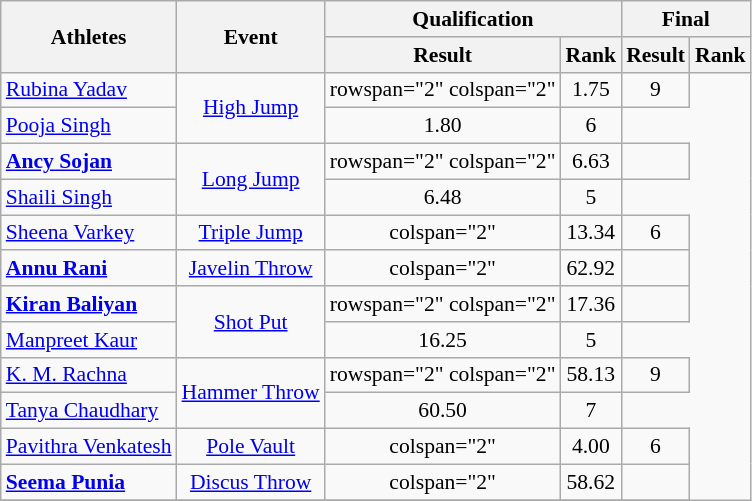<table class=wikitable style="text-align:center; font-size:90%">
<tr>
<th rowspan=2>Athletes</th>
<th rowspan=2>Event</th>
<th colspan=2>Qualification</th>
<th colspan=2>Final</th>
</tr>
<tr>
<th>Result</th>
<th>Rank</th>
<th>Result</th>
<th>Rank</th>
</tr>
<tr>
<td style="text-align:left"><a href='#'>Rubina Yadav</a></td>
<td rowspan="2"><a href='#'>High Jump</a></td>
<td>rowspan="2" colspan="2"</td>
<td>1.75</td>
<td>9</td>
</tr>
<tr>
<td style="text-align:left"><a href='#'>Pooja Singh</a></td>
<td>1.80</td>
<td>6</td>
</tr>
<tr>
<td style="text-align:left"><strong><a href='#'>Ancy Sojan</a></strong></td>
<td rowspan="2"><a href='#'>Long Jump</a></td>
<td>rowspan="2" colspan="2"</td>
<td>6.63 <strong></strong></td>
<td><strong></strong></td>
</tr>
<tr>
<td style="text-align:left"><a href='#'>Shaili Singh</a></td>
<td>6.48</td>
<td>5</td>
</tr>
<tr>
<td style="text-align:left"><a href='#'>Sheena Varkey</a></td>
<td><a href='#'>Triple Jump</a></td>
<td>colspan="2"</td>
<td>13.34</td>
<td>6</td>
</tr>
<tr>
<td style="text-align:left"><strong><a href='#'>Annu Rani</a></strong></td>
<td><a href='#'>Javelin Throw</a></td>
<td>colspan="2"</td>
<td>62.92 <strong></strong></td>
<td><strong></strong></td>
</tr>
<tr>
<td style="text-align:left"><strong><a href='#'>Kiran Baliyan</a></strong></td>
<td rowspan="2"><a href='#'>Shot Put</a></td>
<td>rowspan="2" colspan="2"</td>
<td>17.36</td>
<td><strong></strong></td>
</tr>
<tr>
<td style="text-align:left"><a href='#'>Manpreet Kaur</a></td>
<td>16.25</td>
<td>5</td>
</tr>
<tr>
<td style="text-align:left"><a href='#'>K. M. Rachna</a></td>
<td rowspan="2"><a href='#'>Hammer Throw</a></td>
<td>rowspan="2" colspan="2"</td>
<td>58.13</td>
<td>9</td>
</tr>
<tr>
<td style="text-align:left"><a href='#'>Tanya Chaudhary</a></td>
<td>60.50</td>
<td>7</td>
</tr>
<tr>
<td style="text-align:left"><a href='#'>Pavithra Venkatesh</a></td>
<td><a href='#'>Pole Vault</a></td>
<td>colspan="2" </td>
<td>4.00</td>
<td>6</td>
</tr>
<tr>
<td style="text-align:left"><strong><a href='#'>Seema Punia</a></strong></td>
<td><a href='#'>Discus Throw</a></td>
<td>colspan="2" </td>
<td>58.62 <strong></strong></td>
<td><strong></strong></td>
</tr>
<tr>
</tr>
</table>
